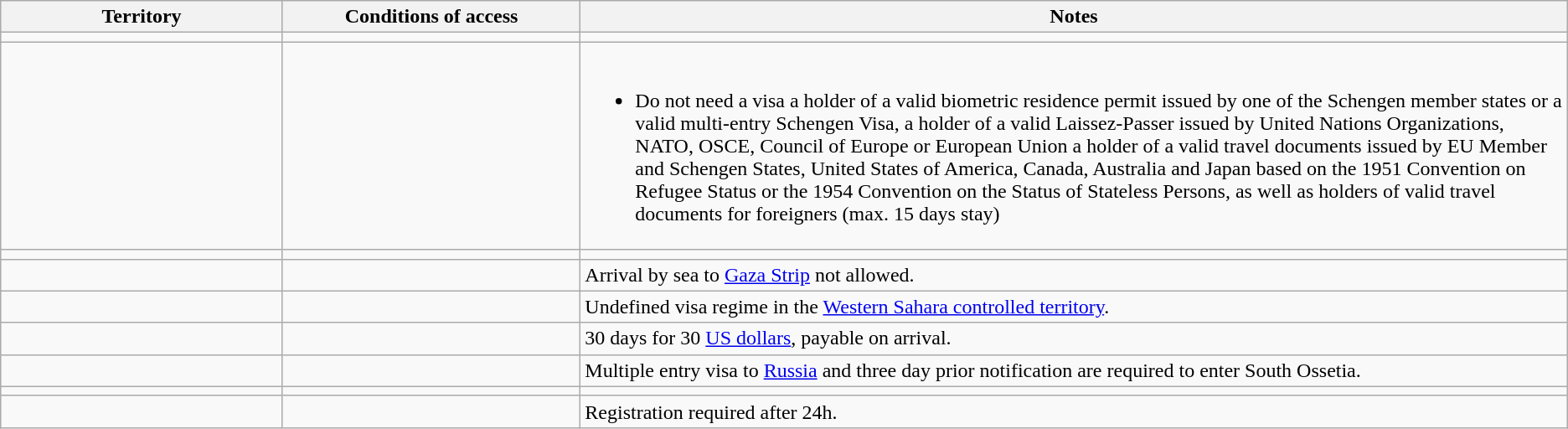<table class="wikitable" style="text-align: left; table-layout: fixed;">
<tr>
<th width="18%">Territory</th>
<th width="19%">Conditions of access</th>
<th>Notes</th>
</tr>
<tr>
<td></td>
<td></td>
<td></td>
</tr>
<tr>
<td></td>
<td></td>
<td><br><ul><li>Do not need a visa a holder of a valid biometric residence permit issued by one of the Schengen member states or a valid multi-entry Schengen Visa, a holder of a valid Laissez-Passer issued by United Nations Organizations, NATO, OSCE, Council of Europe or European Union a holder of a valid travel documents issued by EU Member and Schengen States, United States of America, Canada, Australia and Japan based on the 1951 Convention on Refugee Status or the 1954 Convention on the Status of Stateless Persons, as well as holders of valid travel documents for foreigners (max. 15 days stay)</li></ul></td>
</tr>
<tr>
<td></td>
<td></td>
<td></td>
</tr>
<tr>
<td></td>
<td></td>
<td>Arrival by sea to <a href='#'>Gaza Strip</a> not allowed.</td>
</tr>
<tr>
<td></td>
<td></td>
<td>Undefined visa regime in the <a href='#'>Western Sahara controlled territory</a>.</td>
</tr>
<tr>
<td></td>
<td></td>
<td>30 days for 30 <a href='#'>US dollars</a>, payable on arrival.</td>
</tr>
<tr>
<td></td>
<td></td>
<td>Multiple entry visa to <a href='#'>Russia</a> and three day prior notification are required to enter South Ossetia.</td>
</tr>
<tr>
<td></td>
<td></td>
<td></td>
</tr>
<tr>
<td></td>
<td></td>
<td>Registration required after 24h.</td>
</tr>
</table>
